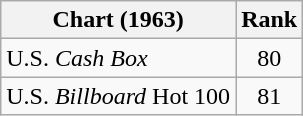<table class="wikitable">
<tr>
<th align="left">Chart (1963)</th>
<th style="text-align:center;">Rank</th>
</tr>
<tr>
<td>U.S. <em>Cash Box</em></td>
<td style="text-align:center;">80</td>
</tr>
<tr>
<td>U.S. <em>Billboard</em> Hot 100</td>
<td style="text-align:center;">81</td>
</tr>
</table>
